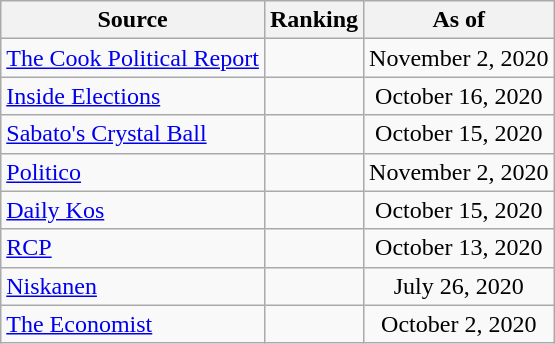<table class="wikitable" style="text-align:center">
<tr>
<th>Source</th>
<th>Ranking</th>
<th>As of</th>
</tr>
<tr>
<td align=left><a href='#'>The Cook Political Report</a></td>
<td></td>
<td>November 2, 2020</td>
</tr>
<tr>
<td align=left><a href='#'>Inside Elections</a></td>
<td></td>
<td>October 16, 2020</td>
</tr>
<tr>
<td align=left><a href='#'>Sabato's Crystal Ball</a></td>
<td></td>
<td>October 15, 2020</td>
</tr>
<tr>
<td align="left"><a href='#'>Politico</a></td>
<td></td>
<td>November 2, 2020</td>
</tr>
<tr>
<td align="left"><a href='#'>Daily Kos</a></td>
<td></td>
<td>October 15, 2020</td>
</tr>
<tr>
<td align="left"><a href='#'>RCP</a></td>
<td></td>
<td>October 13, 2020</td>
</tr>
<tr>
<td align="left"><a href='#'>Niskanen</a></td>
<td></td>
<td>July 26, 2020</td>
</tr>
<tr>
<td align="left"><a href='#'>The Economist</a></td>
<td></td>
<td>October 2, 2020</td>
</tr>
</table>
